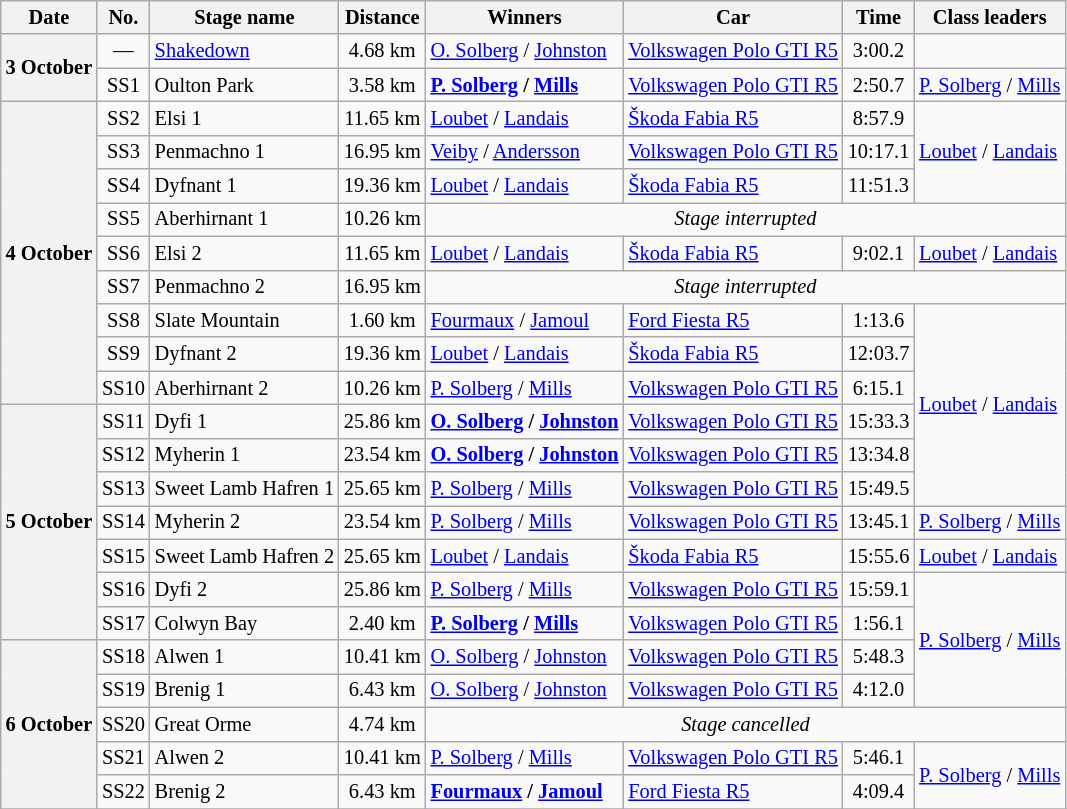<table class="wikitable" style="font-size: 85%;">
<tr>
<th>Date</th>
<th>No.</th>
<th>Stage name</th>
<th>Distance</th>
<th>Winners</th>
<th>Car</th>
<th>Time</th>
<th>Class leaders</th>
</tr>
<tr>
<th nowrap rowspan="2">3 October</th>
<td align="center">—</td>
<td nowrap><a href='#'>Shakedown</a></td>
<td align="center">4.68 km</td>
<td><a href='#'>O. Solberg</a> / <a href='#'>Johnston</a></td>
<td><a href='#'>Volkswagen Polo GTI R5</a></td>
<td align="center">3:00.2</td>
<td></td>
</tr>
<tr>
<td align="center">SS1</td>
<td>Oulton Park</td>
<td align="center">3.58 km</td>
<td><strong><a href='#'>P. Solberg</a> / <a href='#'>Mills</a></strong></td>
<td><a href='#'>Volkswagen Polo GTI R5</a></td>
<td align="center">2:50.7</td>
<td><a href='#'>P. Solberg</a> / <a href='#'>Mills</a></td>
</tr>
<tr>
<th rowspan="9">4 October</th>
<td align="center">SS2</td>
<td>Elsi 1</td>
<td align="center">11.65 km</td>
<td><a href='#'>Loubet</a> / <a href='#'>Landais</a></td>
<td><a href='#'>Škoda Fabia R5</a></td>
<td align="center">8:57.9</td>
<td rowspan="3"><a href='#'>Loubet</a> / <a href='#'>Landais</a></td>
</tr>
<tr>
<td align="center">SS3</td>
<td>Penmachno 1</td>
<td align="center">16.95 km</td>
<td><a href='#'>Veiby</a> / <a href='#'>Andersson</a></td>
<td><a href='#'>Volkswagen Polo GTI R5</a></td>
<td align="center">10:17.1</td>
</tr>
<tr>
<td align="center">SS4</td>
<td>Dyfnant 1</td>
<td align="center">19.36 km</td>
<td><a href='#'>Loubet</a> / <a href='#'>Landais</a></td>
<td><a href='#'>Škoda Fabia R5</a></td>
<td align="center">11:51.3</td>
</tr>
<tr>
<td align="center">SS5</td>
<td>Aberhirnant 1</td>
<td align="center">10.26 km</td>
<td colspan="4" align="center"><em>Stage interrupted</em></td>
</tr>
<tr>
<td align="center">SS6</td>
<td>Elsi 2</td>
<td align="center">11.65 km</td>
<td><a href='#'>Loubet</a> / <a href='#'>Landais</a></td>
<td><a href='#'>Škoda Fabia R5</a></td>
<td align="center">9:02.1</td>
<td><a href='#'>Loubet</a> / <a href='#'>Landais</a></td>
</tr>
<tr>
<td align="center">SS7</td>
<td>Penmachno 2</td>
<td align="center">16.95 km</td>
<td colspan="4" align="center"><em>Stage interrupted</em></td>
</tr>
<tr>
<td align="center">SS8</td>
<td>Slate Mountain</td>
<td align="center">1.60 km</td>
<td><a href='#'>Fourmaux</a> / <a href='#'>Jamoul</a></td>
<td><a href='#'>Ford Fiesta R5</a></td>
<td align="center">1:13.6</td>
<td rowspan="6"><a href='#'>Loubet</a> / <a href='#'>Landais</a></td>
</tr>
<tr>
<td align="center">SS9</td>
<td>Dyfnant 2</td>
<td align="center">19.36 km</td>
<td><a href='#'>Loubet</a> / <a href='#'>Landais</a></td>
<td><a href='#'>Škoda Fabia R5</a></td>
<td align="center">12:03.7</td>
</tr>
<tr>
<td align="center">SS10</td>
<td>Aberhirnant 2</td>
<td align="center">10.26 km</td>
<td><a href='#'>P. Solberg</a> / <a href='#'>Mills</a></td>
<td><a href='#'>Volkswagen Polo GTI R5</a></td>
<td align="center">6:15.1</td>
</tr>
<tr>
<th rowspan="7">5 October</th>
<td align="center">SS11</td>
<td>Dyfi 1</td>
<td align="center">25.86 km</td>
<td><strong><a href='#'>O. Solberg</a> / <a href='#'>Johnston</a></strong></td>
<td><a href='#'>Volkswagen Polo GTI R5</a></td>
<td align="center">15:33.3</td>
</tr>
<tr>
<td align="center">SS12</td>
<td>Myherin 1</td>
<td align="center">23.54 km</td>
<td><strong><a href='#'>O. Solberg</a> / <a href='#'>Johnston</a></strong></td>
<td><a href='#'>Volkswagen Polo GTI R5</a></td>
<td align="center">13:34.8</td>
</tr>
<tr>
<td align="center">SS13</td>
<td>Sweet Lamb Hafren 1</td>
<td align="center">25.65 km</td>
<td><a href='#'>P. Solberg</a> / <a href='#'>Mills</a></td>
<td><a href='#'>Volkswagen Polo GTI R5</a></td>
<td align="center">15:49.5</td>
</tr>
<tr>
<td align="center">SS14</td>
<td>Myherin 2</td>
<td align="center">23.54 km</td>
<td><a href='#'>P. Solberg</a> / <a href='#'>Mills</a></td>
<td><a href='#'>Volkswagen Polo GTI R5</a></td>
<td align="center">13:45.1</td>
<td><a href='#'>P. Solberg</a> / <a href='#'>Mills</a></td>
</tr>
<tr>
<td align="center">SS15</td>
<td>Sweet Lamb Hafren 2</td>
<td align="center">25.65 km</td>
<td><a href='#'>Loubet</a> / <a href='#'>Landais</a></td>
<td><a href='#'>Škoda Fabia R5</a></td>
<td align="center">15:55.6</td>
<td><a href='#'>Loubet</a> / <a href='#'>Landais</a></td>
</tr>
<tr>
<td align="center">SS16</td>
<td>Dyfi 2</td>
<td align="center">25.86 km</td>
<td><a href='#'>P. Solberg</a> / <a href='#'>Mills</a></td>
<td><a href='#'>Volkswagen Polo GTI R5</a></td>
<td align="center">15:59.1</td>
<td rowspan="4"><a href='#'>P. Solberg</a> / <a href='#'>Mills</a></td>
</tr>
<tr>
<td align="center">SS17</td>
<td>Colwyn Bay</td>
<td align="center">2.40 km</td>
<td><strong><a href='#'>P. Solberg</a> / <a href='#'>Mills</a></strong></td>
<td><a href='#'>Volkswagen Polo GTI R5</a></td>
<td align="center">1:56.1</td>
</tr>
<tr>
<th rowspan="5">6 October</th>
<td align="center">SS18</td>
<td>Alwen 1</td>
<td align="center">10.41 km</td>
<td><a href='#'>O. Solberg</a> / <a href='#'>Johnston</a></td>
<td><a href='#'>Volkswagen Polo GTI R5</a></td>
<td align="center">5:48.3</td>
</tr>
<tr>
<td align="center">SS19</td>
<td>Brenig 1</td>
<td align="center">6.43 km</td>
<td><a href='#'>O. Solberg</a> / <a href='#'>Johnston</a></td>
<td><a href='#'>Volkswagen Polo GTI R5</a></td>
<td align="center">4:12.0</td>
</tr>
<tr>
<td align="center">SS20</td>
<td>Great Orme</td>
<td align="center">4.74 km</td>
<td colspan="4" align="center"><em>Stage cancelled</em></td>
</tr>
<tr>
<td align="center">SS21</td>
<td>Alwen 2</td>
<td align="center">10.41 km</td>
<td><a href='#'>P. Solberg</a> / <a href='#'>Mills</a></td>
<td><a href='#'>Volkswagen Polo GTI R5</a></td>
<td align="center">5:46.1</td>
<td rowspan="2"><a href='#'>P. Solberg</a> / <a href='#'>Mills</a></td>
</tr>
<tr>
<td align="center">SS22</td>
<td>Brenig 2</td>
<td align="center">6.43 km</td>
<td><strong><a href='#'>Fourmaux</a> / <a href='#'>Jamoul</a></strong></td>
<td><a href='#'>Ford Fiesta R5</a></td>
<td align="center">4:09.4</td>
</tr>
<tr>
</tr>
</table>
